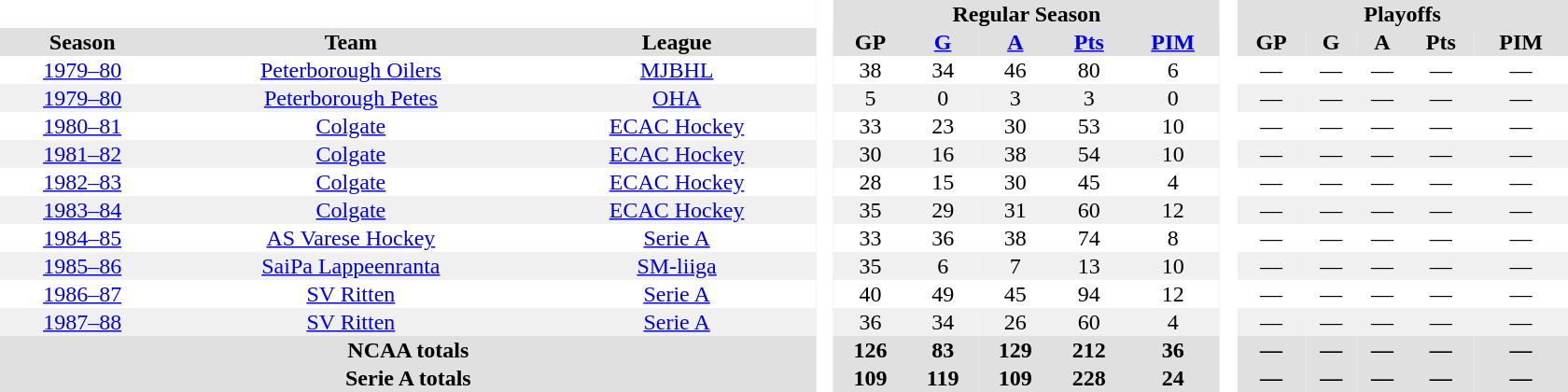<table border="0" cellpadding="1" cellspacing="0" style="text-align:center; width:70em">
<tr bgcolor="#e0e0e0">
<th colspan="3"  bgcolor="#ffffff"> </th>
<th rowspan="99" bgcolor="#ffffff"> </th>
<th colspan="5">Regular Season</th>
<th rowspan="99" bgcolor="#ffffff"> </th>
<th colspan="5">Playoffs</th>
</tr>
<tr bgcolor="#e0e0e0">
<th>Season</th>
<th>Team</th>
<th>League</th>
<th>GP</th>
<th><a href='#'>G</a></th>
<th><a href='#'>A</a></th>
<th><a href='#'>Pts</a></th>
<th><a href='#'>PIM</a></th>
<th>GP</th>
<th>G</th>
<th>A</th>
<th>Pts</th>
<th>PIM</th>
</tr>
<tr>
<td><a href='#'>1979–80</a></td>
<td><a href='#'>Peterborough Oilers</a></td>
<td><a href='#'>MJBHL</a></td>
<td>38</td>
<td>34</td>
<td>46</td>
<td>80</td>
<td>6</td>
<td>—</td>
<td>—</td>
<td>—</td>
<td>—</td>
<td>—</td>
</tr>
<tr bgcolor="f0f0f0">
<td><a href='#'>1979–80</a></td>
<td><a href='#'>Peterborough Petes</a></td>
<td><a href='#'>OHA</a></td>
<td>5</td>
<td>0</td>
<td>3</td>
<td>3</td>
<td>0</td>
<td>—</td>
<td>—</td>
<td>—</td>
<td>—</td>
<td>—</td>
</tr>
<tr>
<td><a href='#'>1980–81</a></td>
<td><a href='#'>Colgate</a></td>
<td><a href='#'>ECAC Hockey</a></td>
<td>33</td>
<td>23</td>
<td>30</td>
<td>53</td>
<td>10</td>
<td>—</td>
<td>—</td>
<td>—</td>
<td>—</td>
<td>—</td>
</tr>
<tr bgcolor="f0f0f0">
<td><a href='#'>1981–82</a></td>
<td><a href='#'>Colgate</a></td>
<td><a href='#'>ECAC Hockey</a></td>
<td>30</td>
<td>16</td>
<td>38</td>
<td>54</td>
<td>10</td>
<td>—</td>
<td>—</td>
<td>—</td>
<td>—</td>
<td>—</td>
</tr>
<tr>
<td><a href='#'>1982–83</a></td>
<td><a href='#'>Colgate</a></td>
<td><a href='#'>ECAC Hockey</a></td>
<td>28</td>
<td>15</td>
<td>30</td>
<td>45</td>
<td>4</td>
<td>—</td>
<td>—</td>
<td>—</td>
<td>—</td>
<td>—</td>
</tr>
<tr bgcolor="f0f0f0">
<td><a href='#'>1983–84</a></td>
<td><a href='#'>Colgate</a></td>
<td><a href='#'>ECAC Hockey</a></td>
<td>35</td>
<td>29</td>
<td>31</td>
<td>60</td>
<td>12</td>
<td>—</td>
<td>—</td>
<td>—</td>
<td>—</td>
<td>—</td>
</tr>
<tr>
<td><a href='#'>1984–85</a></td>
<td><a href='#'>AS Varese Hockey</a></td>
<td><a href='#'>Serie A</a></td>
<td>33</td>
<td>36</td>
<td>38</td>
<td>74</td>
<td>8</td>
<td>—</td>
<td>—</td>
<td>—</td>
<td>—</td>
<td>—</td>
</tr>
<tr bgcolor="f0f0f0">
<td><a href='#'>1985–86</a></td>
<td><a href='#'>SaiPa Lappeenranta</a></td>
<td><a href='#'>SM-liiga</a></td>
<td>35</td>
<td>6</td>
<td>7</td>
<td>13</td>
<td>10</td>
<td>—</td>
<td>—</td>
<td>—</td>
<td>—</td>
<td>—</td>
</tr>
<tr>
<td><a href='#'>1986–87</a></td>
<td><a href='#'>SV Ritten</a></td>
<td><a href='#'>Serie A</a></td>
<td>40</td>
<td>49</td>
<td>45</td>
<td>94</td>
<td>12</td>
<td>—</td>
<td>—</td>
<td>—</td>
<td>—</td>
<td>—</td>
</tr>
<tr bgcolor="f0f0f0">
<td><a href='#'>1987–88</a></td>
<td><a href='#'>SV Ritten</a></td>
<td><a href='#'>Serie A</a></td>
<td>36</td>
<td>34</td>
<td>26</td>
<td>60</td>
<td>4</td>
<td>—</td>
<td>—</td>
<td>—</td>
<td>—</td>
<td>—</td>
</tr>
<tr bgcolor="#e0e0e0">
<th colspan="3">NCAA totals</th>
<th>126</th>
<th>83</th>
<th>129</th>
<th>212</th>
<th>36</th>
<th>—</th>
<th>—</th>
<th>—</th>
<th>—</th>
<th>—</th>
</tr>
<tr bgcolor="#e0e0e0">
<th colspan="3">Serie A totals</th>
<th>109</th>
<th>119</th>
<th>109</th>
<th>228</th>
<th>24</th>
<th>—</th>
<th>—</th>
<th>—</th>
<th>—</th>
<th>—</th>
</tr>
</table>
